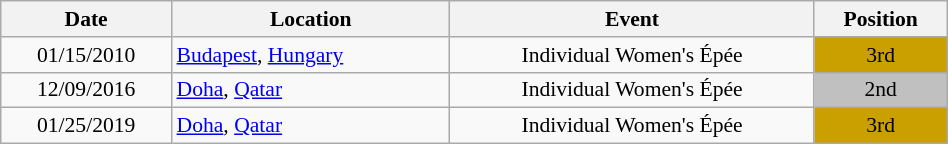<table class="wikitable" width="50%" style="font-size:90%; text-align:center;">
<tr>
<th>Date</th>
<th>Location</th>
<th>Event</th>
<th>Position</th>
</tr>
<tr>
<td>01/15/2010</td>
<td rowspan="1" align="left"> <a href='#'>Budapest</a>, <a href='#'>Hungary</a></td>
<td>Individual Women's Épée</td>
<td bgcolor="caramel">3rd</td>
</tr>
<tr>
<td>12/09/2016</td>
<td rowspan="1" align="left"> <a href='#'>Doha</a>, <a href='#'>Qatar</a></td>
<td>Individual Women's Épée</td>
<td bgcolor="silver">2nd</td>
</tr>
<tr>
<td>01/25/2019</td>
<td rowspan="1" align="left"> <a href='#'>Doha</a>, <a href='#'>Qatar</a></td>
<td>Individual Women's Épée</td>
<td bgcolor="caramel">3rd</td>
</tr>
</table>
